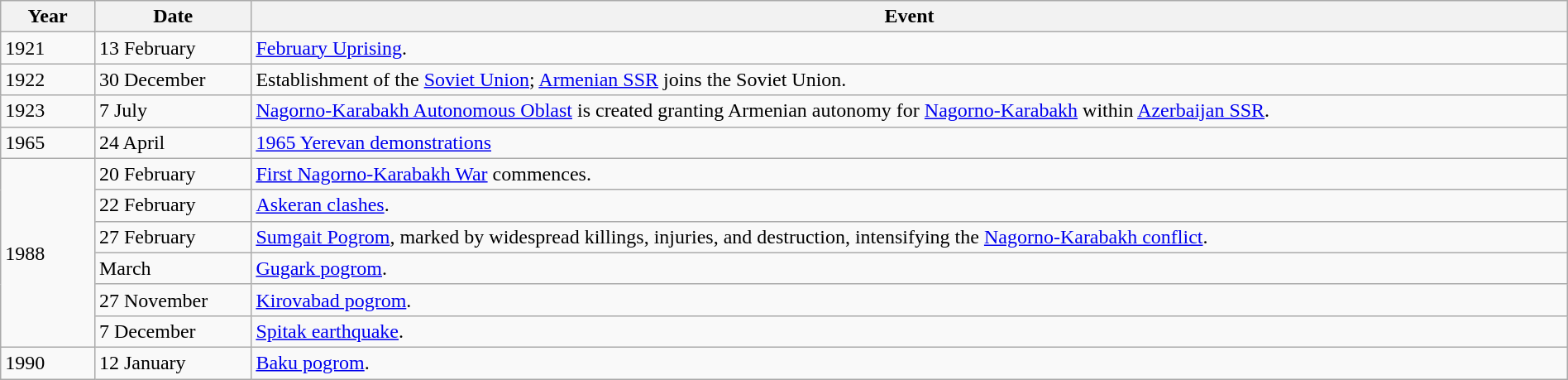<table class="wikitable" width="100%">
<tr>
<th style="width:6%">Year</th>
<th style="width:10%">Date</th>
<th>Event</th>
</tr>
<tr>
<td>1921</td>
<td>13 February</td>
<td><a href='#'>February Uprising</a>.</td>
</tr>
<tr>
<td>1922</td>
<td>30 December</td>
<td>Establishment of the <a href='#'>Soviet Union</a>; <a href='#'>Armenian SSR</a> joins the Soviet Union.</td>
</tr>
<tr>
<td>1923</td>
<td>7 July</td>
<td><a href='#'>Nagorno-Karabakh Autonomous Oblast</a> is created granting Armenian autonomy for <a href='#'>Nagorno-Karabakh</a> within <a href='#'>Azerbaijan SSR</a>.</td>
</tr>
<tr>
<td>1965</td>
<td>24 April</td>
<td><a href='#'>1965 Yerevan demonstrations</a></td>
</tr>
<tr>
<td rowspan="6">1988</td>
<td>20 February</td>
<td><a href='#'>First Nagorno-Karabakh War</a> commences.</td>
</tr>
<tr>
<td>22 February</td>
<td><a href='#'>Askeran clashes</a>.</td>
</tr>
<tr>
<td>27 February</td>
<td><a href='#'>Sumgait Pogrom</a>, marked by widespread killings, injuries, and destruction, intensifying the <a href='#'>Nagorno-Karabakh conflict</a>.</td>
</tr>
<tr>
<td>March</td>
<td><a href='#'>Gugark pogrom</a>.</td>
</tr>
<tr>
<td>27 November</td>
<td><a href='#'>Kirovabad pogrom</a>.</td>
</tr>
<tr>
<td>7 December</td>
<td><a href='#'>Spitak earthquake</a>.</td>
</tr>
<tr>
<td>1990</td>
<td>12 January</td>
<td><a href='#'>Baku pogrom</a>.</td>
</tr>
</table>
